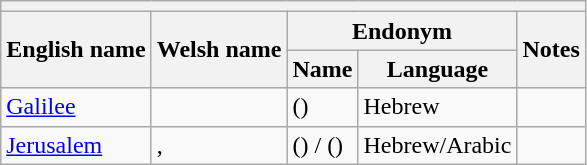<table class="wikitable sortable">
<tr>
<th colspan="5"> </th>
</tr>
<tr>
<th rowspan="2">English name</th>
<th rowspan="2">Welsh name</th>
<th colspan="2">Endonym</th>
<th rowspan="2">Notes</th>
</tr>
<tr>
<th>Name</th>
<th>Language</th>
</tr>
<tr>
<td><a href='#'>Galilee</a></td>
<td></td>
<td> ()</td>
<td>Hebrew</td>
<td></td>
</tr>
<tr>
<td><a href='#'>Jerusalem</a></td>
<td>, </td>
<td> () /  ()</td>
<td>Hebrew/Arabic</td>
<td></td>
</tr>
</table>
